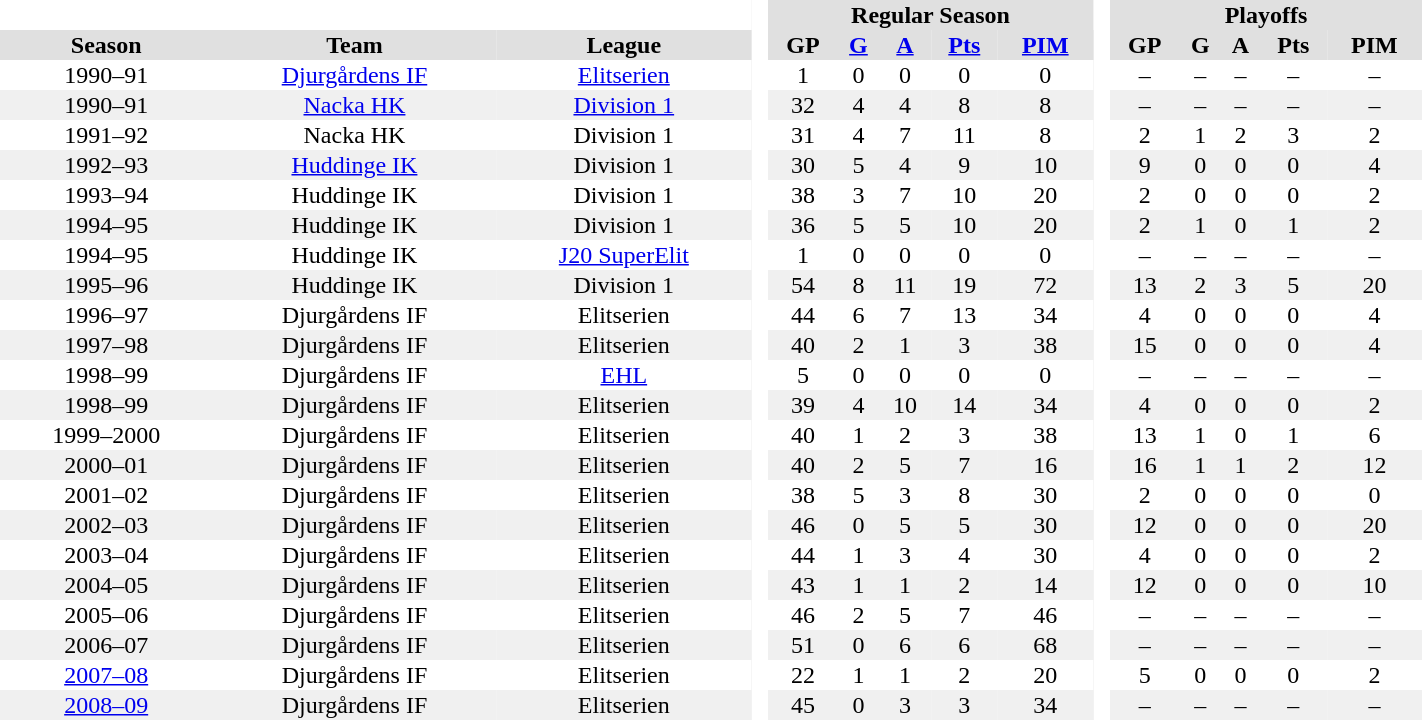<table BORDER="0" CELLPADDING="1" CELLSPACING="0" width="75%" style="text-align:center">
<tr bgcolor="#e0e0e0">
<th colspan="3" bgcolor="#ffffff"> </th>
<th rowspan="99" bgcolor="#ffffff"> </th>
<th colspan="5">Regular Season</th>
<th rowspan="99" bgcolor="#ffffff"> </th>
<th colspan="5">Playoffs</th>
</tr>
<tr bgcolor="#e0e0e0">
<th>Season</th>
<th>Team</th>
<th>League</th>
<th>GP</th>
<th><a href='#'>G</a></th>
<th><a href='#'>A</a></th>
<th><a href='#'>Pts</a></th>
<th><a href='#'>PIM</a></th>
<th>GP</th>
<th>G</th>
<th>A</th>
<th>Pts</th>
<th>PIM</th>
</tr>
<tr>
<td>1990–91</td>
<td><a href='#'>Djurgårdens IF</a></td>
<td><a href='#'>Elitserien</a></td>
<td>1</td>
<td>0</td>
<td>0</td>
<td>0</td>
<td>0</td>
<td>–</td>
<td>–</td>
<td>–</td>
<td>–</td>
<td>–</td>
</tr>
<tr bgcolor="#f0f0f0">
<td>1990–91</td>
<td><a href='#'>Nacka HK</a></td>
<td><a href='#'>Division 1</a></td>
<td>32</td>
<td>4</td>
<td>4</td>
<td>8</td>
<td>8</td>
<td>–</td>
<td>–</td>
<td>–</td>
<td>–</td>
<td>–</td>
</tr>
<tr>
<td>1991–92</td>
<td>Nacka HK</td>
<td>Division 1</td>
<td>31</td>
<td>4</td>
<td>7</td>
<td>11</td>
<td>8</td>
<td>2</td>
<td>1</td>
<td>2</td>
<td>3</td>
<td>2</td>
</tr>
<tr bgcolor="#f0f0f0">
<td>1992–93</td>
<td><a href='#'>Huddinge IK</a></td>
<td>Division 1</td>
<td>30</td>
<td>5</td>
<td>4</td>
<td>9</td>
<td>10</td>
<td>9</td>
<td>0</td>
<td>0</td>
<td>0</td>
<td>4</td>
</tr>
<tr>
<td>1993–94</td>
<td>Huddinge IK</td>
<td>Division 1</td>
<td>38</td>
<td>3</td>
<td>7</td>
<td>10</td>
<td>20</td>
<td>2</td>
<td>0</td>
<td>0</td>
<td>0</td>
<td>2</td>
</tr>
<tr bgcolor="#f0f0f0">
<td>1994–95</td>
<td>Huddinge IK</td>
<td>Division 1</td>
<td>36</td>
<td>5</td>
<td>5</td>
<td>10</td>
<td>20</td>
<td>2</td>
<td>1</td>
<td>0</td>
<td>1</td>
<td>2</td>
</tr>
<tr>
<td>1994–95</td>
<td>Huddinge IK</td>
<td><a href='#'>J20 SuperElit</a></td>
<td>1</td>
<td>0</td>
<td>0</td>
<td>0</td>
<td>0</td>
<td>–</td>
<td>–</td>
<td>–</td>
<td>–</td>
<td>–</td>
</tr>
<tr bgcolor="#f0f0f0">
<td>1995–96</td>
<td>Huddinge IK</td>
<td>Division 1</td>
<td>54</td>
<td>8</td>
<td>11</td>
<td>19</td>
<td>72</td>
<td>13</td>
<td>2</td>
<td>3</td>
<td>5</td>
<td>20</td>
</tr>
<tr>
<td>1996–97</td>
<td>Djurgårdens IF</td>
<td>Elitserien</td>
<td>44</td>
<td>6</td>
<td>7</td>
<td>13</td>
<td>34</td>
<td>4</td>
<td>0</td>
<td>0</td>
<td>0</td>
<td>4</td>
</tr>
<tr bgcolor="#f0f0f0">
<td>1997–98</td>
<td>Djurgårdens IF</td>
<td>Elitserien</td>
<td>40</td>
<td>2</td>
<td>1</td>
<td>3</td>
<td>38</td>
<td>15</td>
<td>0</td>
<td>0</td>
<td>0</td>
<td>4</td>
</tr>
<tr>
<td>1998–99</td>
<td>Djurgårdens IF</td>
<td><a href='#'>EHL</a></td>
<td>5</td>
<td>0</td>
<td>0</td>
<td>0</td>
<td>0</td>
<td>–</td>
<td>–</td>
<td>–</td>
<td>–</td>
<td>–</td>
</tr>
<tr bgcolor="#f0f0f0">
<td>1998–99</td>
<td>Djurgårdens IF</td>
<td>Elitserien</td>
<td>39</td>
<td>4</td>
<td>10</td>
<td>14</td>
<td>34</td>
<td>4</td>
<td>0</td>
<td>0</td>
<td>0</td>
<td>2</td>
</tr>
<tr>
<td>1999–2000</td>
<td>Djurgårdens IF</td>
<td>Elitserien</td>
<td>40</td>
<td>1</td>
<td>2</td>
<td>3</td>
<td>38</td>
<td>13</td>
<td>1</td>
<td>0</td>
<td>1</td>
<td>6</td>
</tr>
<tr bgcolor="#f0f0f0">
<td>2000–01</td>
<td>Djurgårdens IF</td>
<td>Elitserien</td>
<td>40</td>
<td>2</td>
<td>5</td>
<td>7</td>
<td>16</td>
<td>16</td>
<td>1</td>
<td>1</td>
<td>2</td>
<td>12</td>
</tr>
<tr>
<td>2001–02</td>
<td>Djurgårdens IF</td>
<td>Elitserien</td>
<td>38</td>
<td>5</td>
<td>3</td>
<td>8</td>
<td>30</td>
<td>2</td>
<td>0</td>
<td>0</td>
<td>0</td>
<td>0</td>
</tr>
<tr bgcolor="#f0f0f0">
<td>2002–03</td>
<td>Djurgårdens IF</td>
<td>Elitserien</td>
<td>46</td>
<td>0</td>
<td>5</td>
<td>5</td>
<td>30</td>
<td>12</td>
<td>0</td>
<td>0</td>
<td>0</td>
<td>20</td>
</tr>
<tr>
<td>2003–04</td>
<td>Djurgårdens IF</td>
<td>Elitserien</td>
<td>44</td>
<td>1</td>
<td>3</td>
<td>4</td>
<td>30</td>
<td>4</td>
<td>0</td>
<td>0</td>
<td>0</td>
<td>2</td>
</tr>
<tr bgcolor="#f0f0f0">
<td>2004–05</td>
<td>Djurgårdens IF</td>
<td>Elitserien</td>
<td>43</td>
<td>1</td>
<td>1</td>
<td>2</td>
<td>14</td>
<td>12</td>
<td>0</td>
<td>0</td>
<td>0</td>
<td>10</td>
</tr>
<tr>
<td>2005–06</td>
<td>Djurgårdens IF</td>
<td>Elitserien</td>
<td>46</td>
<td>2</td>
<td>5</td>
<td>7</td>
<td>46</td>
<td>–</td>
<td>–</td>
<td>–</td>
<td>–</td>
<td>–</td>
</tr>
<tr bgcolor="#f0f0f0">
<td>2006–07</td>
<td>Djurgårdens IF</td>
<td>Elitserien</td>
<td>51</td>
<td>0</td>
<td>6</td>
<td>6</td>
<td>68</td>
<td>–</td>
<td>–</td>
<td>–</td>
<td>–</td>
<td>–</td>
</tr>
<tr>
<td><a href='#'>2007–08</a></td>
<td>Djurgårdens IF</td>
<td>Elitserien</td>
<td>22</td>
<td>1</td>
<td>1</td>
<td>2</td>
<td>20</td>
<td>5</td>
<td>0</td>
<td>0</td>
<td>0</td>
<td>2</td>
</tr>
<tr bgcolor="#f0f0f0">
<td><a href='#'>2008–09</a></td>
<td>Djurgårdens IF</td>
<td>Elitserien</td>
<td>45</td>
<td>0</td>
<td>3</td>
<td>3</td>
<td>34</td>
<td>–</td>
<td>–</td>
<td>–</td>
<td>–</td>
<td>–</td>
</tr>
<tr>
</tr>
</table>
